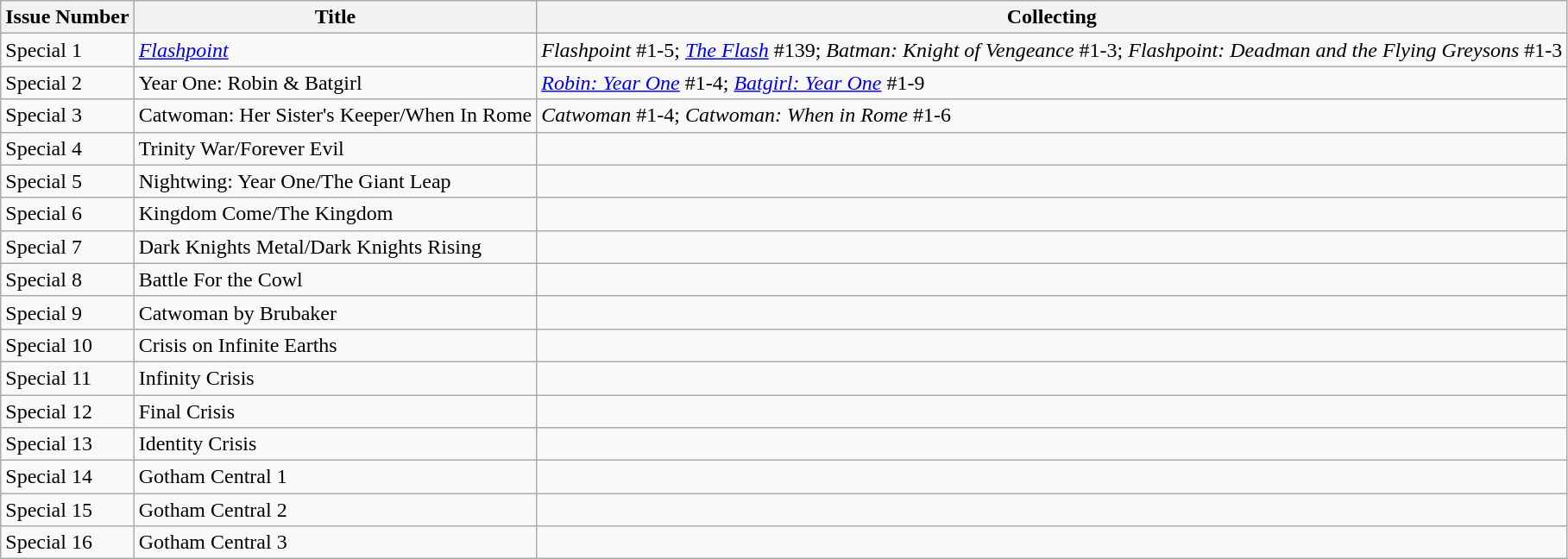<table class="wikitable sortable mw-collapsible">
<tr>
<th>Issue Number</th>
<th>Title</th>
<th>Collecting</th>
</tr>
<tr>
<td>Special 1</td>
<td><em><a href='#'>Flashpoint</a></em></td>
<td><em>Flashpoint</em> #1-5; <em><a href='#'>The Flash</a></em> #139; <em>Batman: Knight  of Vengeance</em> #1-3; <em>Flashpoint: Deadman and the Flying Greysons</em> #1-3</td>
</tr>
<tr>
<td>Special 2</td>
<td>Year One: Robin & Batgirl</td>
<td><em><a href='#'>Robin: Year One</a></em> #1-4; <em><a href='#'>Batgirl: Year One</a></em> #1-9</td>
</tr>
<tr>
<td>Special 3</td>
<td>Catwoman: Her Sister's Keeper/When In Rome</td>
<td><em>Catwoman</em> #1-4; <em>Catwoman: When in Rome</em> #1-6</td>
</tr>
<tr>
<td>Special 4</td>
<td>Trinity War/Forever Evil</td>
<td></td>
</tr>
<tr>
<td>Special 5</td>
<td>Nightwing: Year One/The Giant Leap</td>
<td></td>
</tr>
<tr>
<td>Special 6</td>
<td>Kingdom Come/The Kingdom</td>
<td></td>
</tr>
<tr>
<td>Special 7</td>
<td>Dark Knights Metal/Dark Knights Rising</td>
<td></td>
</tr>
<tr>
<td>Special 8</td>
<td>Battle For the Cowl</td>
<td></td>
</tr>
<tr>
<td>Special 9</td>
<td>Catwoman by Brubaker</td>
<td></td>
</tr>
<tr>
<td>Special 10</td>
<td>Crisis on Infinite Earths</td>
<td></td>
</tr>
<tr>
<td>Special 11</td>
<td>Infinity Crisis</td>
<td></td>
</tr>
<tr>
<td>Special 12</td>
<td>Final Crisis</td>
<td></td>
</tr>
<tr>
<td>Special 13</td>
<td>Identity Crisis</td>
<td></td>
</tr>
<tr>
<td>Special 14</td>
<td>Gotham Central 1</td>
<td></td>
</tr>
<tr>
<td>Special 15</td>
<td>Gotham Central 2</td>
<td></td>
</tr>
<tr>
<td>Special 16</td>
<td>Gotham Central 3</td>
<td></td>
</tr>
</table>
